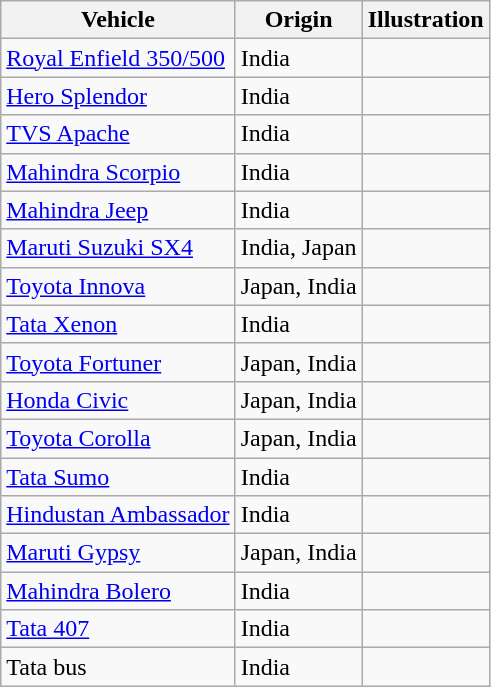<table class="wikitable">
<tr>
<th>Vehicle</th>
<th>Origin</th>
<th>Illustration</th>
</tr>
<tr>
<td><a href='#'>Royal Enfield 350/500</a></td>
<td>India</td>
<td></td>
</tr>
<tr>
<td><a href='#'>Hero Splendor</a></td>
<td>India</td>
<td></td>
</tr>
<tr>
<td><a href='#'>TVS Apache</a></td>
<td>India</td>
<td></td>
</tr>
<tr>
<td><a href='#'>Mahindra Scorpio</a></td>
<td>India</td>
<td></td>
</tr>
<tr>
<td><a href='#'>Mahindra Jeep</a></td>
<td>India</td>
<td></td>
</tr>
<tr>
<td><a href='#'>Maruti Suzuki SX4</a></td>
<td>India, Japan</td>
<td></td>
</tr>
<tr>
<td><a href='#'>Toyota Innova</a></td>
<td>Japan, India</td>
<td></td>
</tr>
<tr>
<td><a href='#'>Tata Xenon</a></td>
<td>India</td>
<td></td>
</tr>
<tr>
<td><a href='#'>Toyota Fortuner</a></td>
<td>Japan, India</td>
<td></td>
</tr>
<tr>
<td><a href='#'>Honda Civic</a></td>
<td>Japan, India</td>
<td></td>
</tr>
<tr>
<td><a href='#'>Toyota Corolla</a></td>
<td>Japan, India</td>
<td></td>
</tr>
<tr>
<td><a href='#'>Tata Sumo</a></td>
<td>India</td>
<td></td>
</tr>
<tr>
<td><a href='#'>Hindustan Ambassador</a></td>
<td>India</td>
<td></td>
</tr>
<tr>
<td><a href='#'>Maruti Gypsy</a></td>
<td>Japan, India</td>
<td></td>
</tr>
<tr>
<td><a href='#'>Mahindra Bolero</a></td>
<td>India</td>
<td></td>
</tr>
<tr>
<td><a href='#'>Tata 407</a></td>
<td>India</td>
<td></td>
</tr>
<tr>
<td>Tata bus</td>
<td>India</td>
<td></td>
</tr>
</table>
